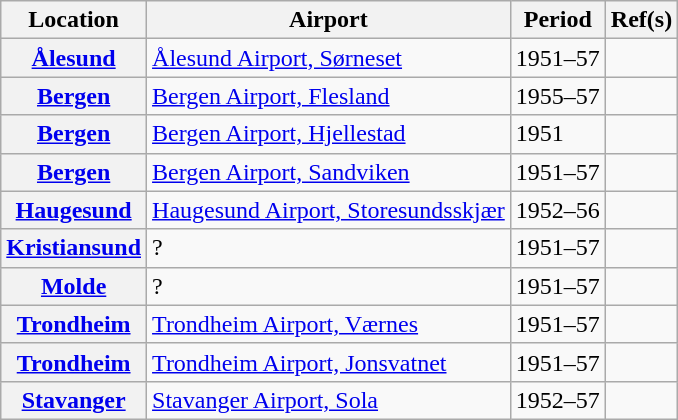<table class="wikitable plainrowheaders sortable">
<tr>
<th scope=col>Location</th>
<th scope=col>Airport</th>
<th scope=col>Period</th>
<th scope=col class=unsortable>Ref(s)</th>
</tr>
<tr>
<th scope=row><a href='#'>Ålesund</a></th>
<td><a href='#'>Ålesund Airport, Sørneset</a></td>
<td>1951–57</td>
<td align=center></td>
</tr>
<tr>
<th scope=row><a href='#'>Bergen</a></th>
<td><a href='#'>Bergen Airport, Flesland</a></td>
<td>1955–57</td>
<td align=center></td>
</tr>
<tr>
<th scope=row><a href='#'>Bergen</a></th>
<td><a href='#'>Bergen Airport, Hjellestad</a></td>
<td>1951</td>
<td align=center></td>
</tr>
<tr>
<th scope=row><a href='#'>Bergen</a></th>
<td><a href='#'>Bergen Airport, Sandviken</a></td>
<td>1951–57</td>
<td align=center></td>
</tr>
<tr>
<th scope=row><a href='#'>Haugesund</a></th>
<td><a href='#'>Haugesund Airport, Storesundsskjær</a></td>
<td>1952–56</td>
<td align=center></td>
</tr>
<tr>
<th scope=row><a href='#'>Kristiansund</a></th>
<td>?</td>
<td>1951–57</td>
<td align=center></td>
</tr>
<tr>
<th scope=row><a href='#'>Molde</a></th>
<td>?</td>
<td>1951–57</td>
<td align=center></td>
</tr>
<tr>
<th scope=row><a href='#'>Trondheim</a></th>
<td><a href='#'>Trondheim Airport, Værnes</a></td>
<td>1951–57</td>
<td align=center></td>
</tr>
<tr>
<th scope=row><a href='#'>Trondheim</a></th>
<td><a href='#'>Trondheim Airport, Jonsvatnet</a></td>
<td>1951–57</td>
<td align=center></td>
</tr>
<tr>
<th scope=row><a href='#'>Stavanger</a></th>
<td><a href='#'>Stavanger Airport, Sola</a></td>
<td>1952–57</td>
<td align=center></td>
</tr>
</table>
